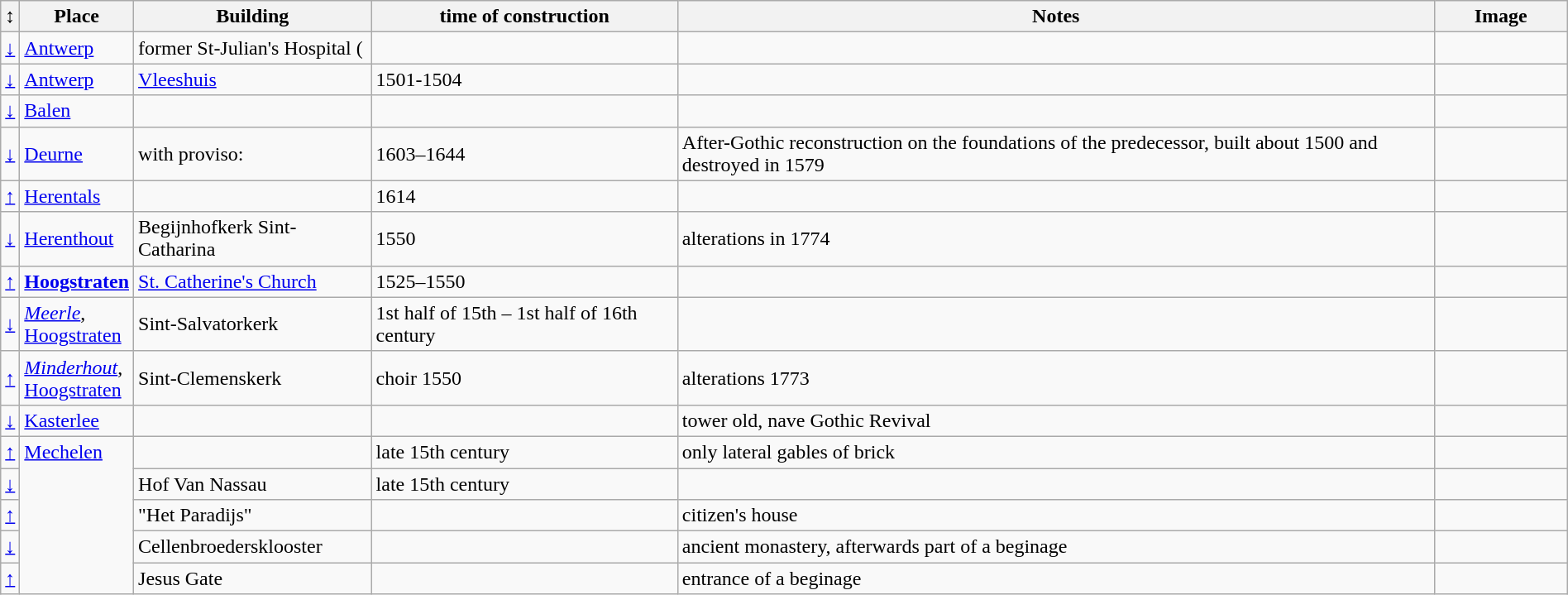<table class="wikitable"  style="border:2px; width:100%;">
<tr>
<th>↕</th>
<th>Place</th>
<th>Building</th>
<th>time of construction</th>
<th>Notes</th>
<th style="width:100px;">Image</th>
</tr>
<tr>
<td><a href='#'>↓</a></td>
<td><a href='#'>Antwerp</a></td>
<td>former St-Julian's Hospital (</td>
<td></td>
<td></td>
<td></td>
</tr>
<tr>
<td><a href='#'>↓</a></td>
<td><a href='#'>Antwerp</a></td>
<td><a href='#'>Vleeshuis</a></td>
<td>1501-1504</td>
<td></td>
<td width=100></td>
</tr>
<tr>
<td><a href='#'>↓</a></td>
<td><a href='#'>Balen</a></td>
<td></td>
<td></td>
<td></td>
<td width=100></td>
</tr>
<tr>
<td><a href='#'>↓</a></td>
<td><a href='#'>Deurne</a></td>
<td>with proviso:<br></td>
<td>1603–1644</td>
<td>After-Gothic reconstruction on the foundations of the predecessor, built about 1500 and destroyed in 1579</td>
<td width=100></td>
</tr>
<tr>
<td><a href='#'>↑</a></td>
<td><a href='#'>Herentals</a></td>
<td></td>
<td>1614</td>
<td></td>
<td></td>
</tr>
<tr>
<td><a href='#'>↓</a></td>
<td><a href='#'>Herenthout</a></td>
<td>Begijnhofkerk Sint-Catharina</td>
<td>1550</td>
<td>alterations in 1774</td>
<td></td>
</tr>
<tr>
<td><a href='#'>↑</a></td>
<td><strong><a href='#'>Hoogstraten</a></strong></td>
<td><a href='#'>St. Catherine's Church</a></td>
<td>1525–1550</td>
<td></td>
<td></td>
</tr>
<tr>
<td><a href='#'>↓</a></td>
<td><em><a href='#'>Meerle</a></em>,<br><a href='#'>Hoogstraten</a></td>
<td>Sint-Salvatorkerk</td>
<td>1st half of 15th – 1st half of 16th century</td>
<td></td>
<td></td>
</tr>
<tr>
<td><a href='#'>↑</a></td>
<td><em><a href='#'>Minderhout</a></em>,<br><a href='#'>Hoogstraten</a></td>
<td>Sint-Clemenskerk</td>
<td>choir 1550</td>
<td>alterations 1773</td>
<td></td>
</tr>
<tr>
<td><a href='#'>↓</a></td>
<td><a href='#'>Kasterlee</a></td>
<td></td>
<td></td>
<td>tower old, nave Gothic Revival</td>
<td></td>
</tr>
<tr>
<td><a href='#'>↑</a></td>
<td rowspan=5 valign=top><a href='#'>Mechelen</a></td>
<td></td>
<td>late 15th century</td>
<td>only lateral gables of brick</td>
<td></td>
</tr>
<tr>
<td><a href='#'>↓</a></td>
<td>Hof Van Nassau</td>
<td>late 15th century</td>
<td></td>
<td></td>
</tr>
<tr>
<td><a href='#'>↑</a></td>
<td>"Het Paradijs"</td>
<td></td>
<td>citizen's house</td>
<td></td>
</tr>
<tr>
<td><a href='#'>↓</a></td>
<td>Cellenbroedersklooster</td>
<td></td>
<td>ancient monastery, afterwards part of a beginage</td>
<td></td>
</tr>
<tr>
<td><a href='#'>↑</a></td>
<td>Jesus Gate</td>
<td></td>
<td>entrance of a beginage</td>
<td></td>
</tr>
</table>
